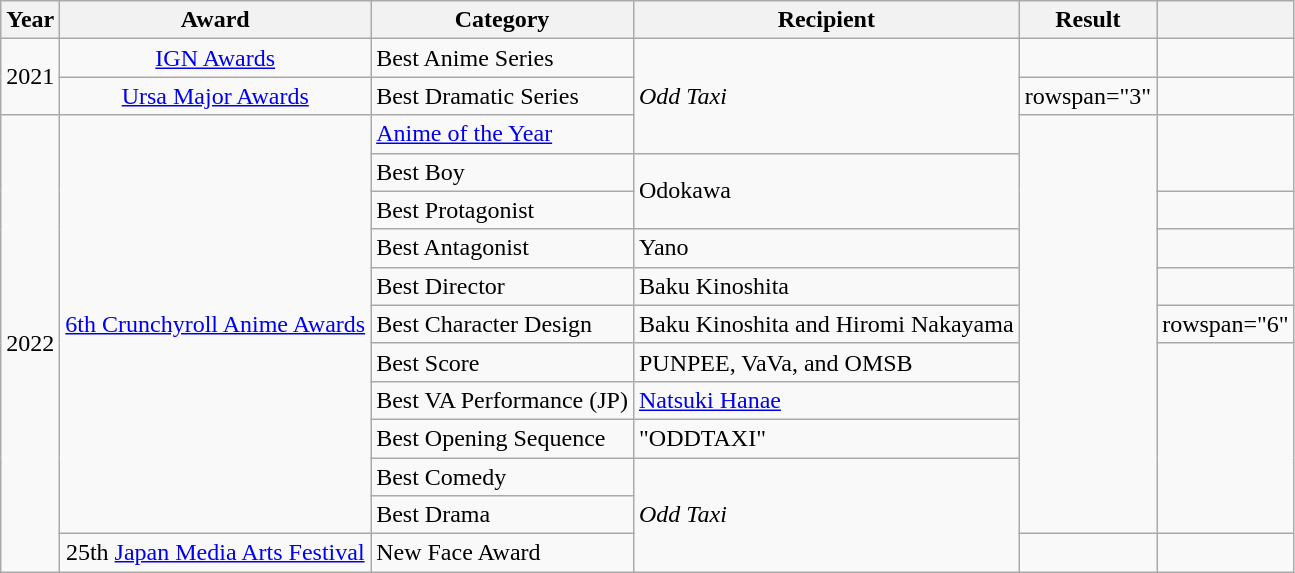<table class="wikitable plainrowheaders sortable">
<tr>
<th scope="col">Year</th>
<th scope="col">Award</th>
<th scope="col">Category</th>
<th scope="col">Recipient</th>
<th scope="col">Result</th>
<th scope="col" class="unsortable"></th>
</tr>
<tr>
<td rowspan="2" align="center">2021</td>
<td align="center"><a href='#'>IGN Awards</a></td>
<td>Best Anime Series</td>
<td rowspan="3"><em>Odd Taxi</em></td>
<td></td>
<td style="text-align:center;"></td>
</tr>
<tr>
<td align="center"><a href='#'>Ursa Major Awards</a></td>
<td>Best Dramatic Series</td>
<td>rowspan="3" </td>
<td style="text-align:center;"></td>
</tr>
<tr>
<td rowspan="12" align="center">2022</td>
<td rowspan="11" align="center"><a href='#'>6th Crunchyroll Anime Awards</a></td>
<td><a href='#'>Anime of the Year</a></td>
<td rowspan="11" style="text-align:center;"></td>
</tr>
<tr>
<td>Best Boy</td>
<td rowspan="2">Odokawa</td>
</tr>
<tr>
<td>Best Protagonist</td>
<td></td>
</tr>
<tr>
<td>Best Antagonist</td>
<td>Yano</td>
<td></td>
</tr>
<tr>
<td>Best Director</td>
<td>Baku Kinoshita</td>
<td></td>
</tr>
<tr>
<td>Best Character Design</td>
<td>Baku Kinoshita and Hiromi Nakayama</td>
<td>rowspan="6" </td>
</tr>
<tr>
<td>Best Score</td>
<td>PUNPEE, VaVa, and OMSB</td>
</tr>
<tr>
<td>Best VA Performance (JP)</td>
<td><a href='#'>Natsuki Hanae</a> </td>
</tr>
<tr>
<td>Best Opening Sequence</td>
<td>"ODDTAXI" </td>
</tr>
<tr>
<td>Best Comedy</td>
<td rowspan="3"><em>Odd Taxi</em></td>
</tr>
<tr>
<td>Best Drama</td>
</tr>
<tr>
<td align="center">25th <a href='#'>Japan Media Arts Festival</a></td>
<td>New Face Award</td>
<td></td>
<td style="text-align:center;"></td>
</tr>
</table>
